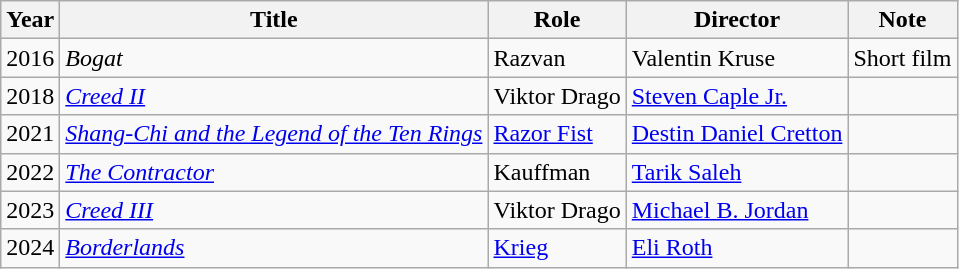<table class="wikitable">
<tr>
<th>Year</th>
<th>Title</th>
<th>Role</th>
<th>Director</th>
<th>Note</th>
</tr>
<tr>
<td>2016</td>
<td><em>Bogat</em></td>
<td>Razvan</td>
<td>Valentin Kruse</td>
<td>Short film</td>
</tr>
<tr>
<td>2018</td>
<td><em><a href='#'>Creed II</a></em></td>
<td>Viktor Drago</td>
<td><a href='#'>Steven Caple Jr.</a></td>
<td></td>
</tr>
<tr>
<td>2021</td>
<td><em><a href='#'>Shang-Chi and the Legend of the Ten Rings</a></em></td>
<td><a href='#'>Razor Fist</a></td>
<td><a href='#'>Destin Daniel Cretton</a></td>
<td></td>
</tr>
<tr>
<td>2022</td>
<td><em><a href='#'>The Contractor</a></em></td>
<td>Kauffman</td>
<td><a href='#'>Tarik Saleh</a></td>
<td></td>
</tr>
<tr>
<td>2023</td>
<td><em><a href='#'>Creed III</a></em></td>
<td>Viktor Drago</td>
<td><a href='#'>Michael B. Jordan</a></td>
<td></td>
</tr>
<tr>
<td>2024</td>
<td><em><a href='#'>Borderlands</a></em></td>
<td><a href='#'>Krieg</a></td>
<td><a href='#'>Eli Roth</a></td>
<td></td>
</tr>
</table>
